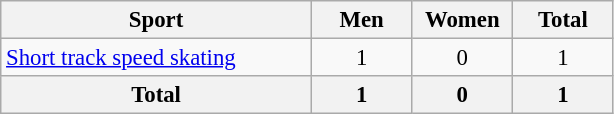<table class="wikitable" style="text-align:center; font-size: 95%">
<tr>
<th width=200>Sport</th>
<th width=60>Men</th>
<th width=60>Women</th>
<th width=60>Total</th>
</tr>
<tr>
<td align=left><a href='#'>Short track speed skating</a></td>
<td>1</td>
<td>0</td>
<td>1</td>
</tr>
<tr>
<th>Total</th>
<th>1</th>
<th>0</th>
<th>1</th>
</tr>
</table>
